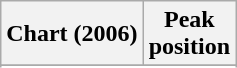<table class="wikitable sortable plainrowheaders">
<tr>
<th align="center">Chart (2006)</th>
<th align="center">Peak<br>position</th>
</tr>
<tr>
</tr>
<tr>
</tr>
</table>
